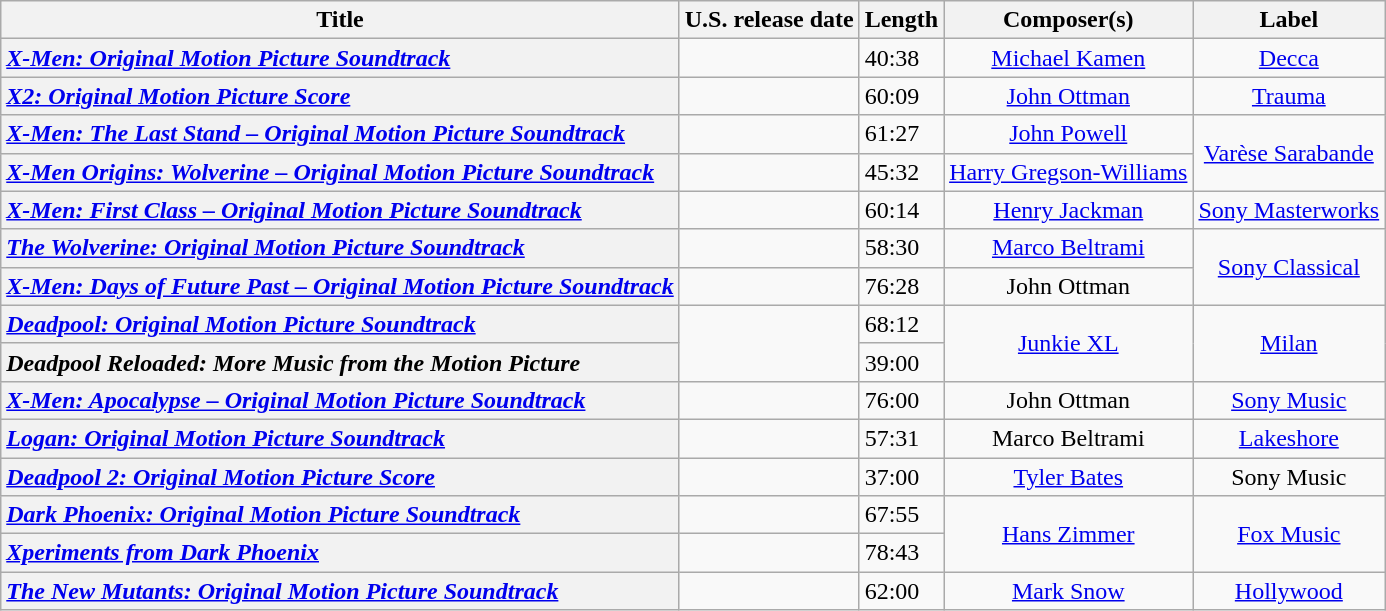<table class="wikitable plainrowheaders" style="text-align: center;">
<tr>
<th scope="col">Title</th>
<th scope="col">U.S. release date</th>
<th scope="col">Length</th>
<th scope="col">Composer(s)</th>
<th scope="col">Label</th>
</tr>
<tr>
<th scope="row" style="text-align: left;"><em><a href='#'>X-Men: Original Motion Picture Soundtrack</a></em></th>
<td style="text-align: left;"></td>
<td style="text-align: left;">40:38</td>
<td><a href='#'>Michael Kamen</a></td>
<td><a href='#'>Decca</a></td>
</tr>
<tr>
<th scope="row" style="text-align: left;"><em><a href='#'>X2: Original Motion Picture Score</a></em></th>
<td style="text-align: left;"></td>
<td style="text-align: left;">60:09</td>
<td><a href='#'>John Ottman</a></td>
<td><a href='#'>Trauma</a></td>
</tr>
<tr>
<th scope="row" style="text-align: left;"><em><a href='#'>X-Men: The Last Stand – Original Motion Picture Soundtrack</a></em></th>
<td style="text-align: left;"></td>
<td style="text-align: left;">61:27</td>
<td><a href='#'>John Powell</a></td>
<td rowspan="2"><a href='#'>Varèse Sarabande</a></td>
</tr>
<tr>
<th scope="row" style="text-align: left;"><em><a href='#'>X-Men Origins: Wolverine – Original Motion Picture Soundtrack</a></em></th>
<td style="text-align: left;"></td>
<td style="text-align: left;">45:32</td>
<td><a href='#'>Harry Gregson-Williams</a></td>
</tr>
<tr>
<th scope="row" style="text-align: left;"><em><a href='#'>X-Men: First Class – Original Motion Picture Soundtrack</a></em></th>
<td style="text-align: left;"></td>
<td style="text-align: left;">60:14</td>
<td><a href='#'>Henry Jackman</a></td>
<td><a href='#'>Sony Masterworks</a></td>
</tr>
<tr>
<th scope="row" style="text-align: left;"><em><a href='#'>The Wolverine: Original Motion Picture Soundtrack</a></em></th>
<td style="text-align: left;"></td>
<td style="text-align: left;">58:30</td>
<td><a href='#'>Marco Beltrami</a></td>
<td rowspan="2"><a href='#'>Sony Classical</a></td>
</tr>
<tr>
<th scope="row" style="text-align: left;"><em><a href='#'>X-Men: Days of Future Past – Original Motion Picture Soundtrack</a></em></th>
<td style="text-align: left;"></td>
<td style="text-align: left;">76:28</td>
<td>John Ottman</td>
</tr>
<tr>
<th scope="row" style="text-align: left;"><em><a href='#'>Deadpool: Original Motion Picture Soundtrack</a></em></th>
<td rowspan="2" style="text-align: left;"></td>
<td style="text-align: left;">68:12</td>
<td rowspan="2"><a href='#'>Junkie XL</a></td>
<td rowspan="2"><a href='#'>Milan</a></td>
</tr>
<tr>
<th scope="row" style="text-align: left;"><em>Deadpool Reloaded: More Music from the Motion Picture</em></th>
<td style="text-align: left;">39:00</td>
</tr>
<tr>
<th scope="row" style="text-align: left;"><em><a href='#'>X-Men: Apocalypse – Original Motion Picture Soundtrack</a></em></th>
<td style="text-align: left;"></td>
<td style="text-align: left;">76:00</td>
<td>John Ottman</td>
<td><a href='#'>Sony Music</a></td>
</tr>
<tr>
<th scope="row" style="text-align: left;"><em><a href='#'>Logan: Original Motion Picture Soundtrack</a></em></th>
<td style="text-align: left;"></td>
<td style="text-align: left;">57:31</td>
<td>Marco Beltrami</td>
<td><a href='#'>Lakeshore</a></td>
</tr>
<tr>
<th scope="row" style="text-align: left;"><em><a href='#'>Deadpool 2: Original Motion Picture Score</a></em></th>
<td style="text-align: left;"></td>
<td style="text-align: left;">37:00</td>
<td><a href='#'>Tyler Bates</a></td>
<td>Sony Music</td>
</tr>
<tr>
<th scope="row" style="text-align: left;"><em><a href='#'>Dark Phoenix: Original Motion Picture Soundtrack</a></em></th>
<td style="text-align: left;"></td>
<td style="text-align: left;">67:55</td>
<td rowspan="2"><a href='#'>Hans Zimmer</a></td>
<td rowspan="2"><a href='#'>Fox Music</a></td>
</tr>
<tr>
<th scope="row" style="text-align: left;"><em><a href='#'>Xperiments from Dark Phoenix</a></em></th>
<td style="text-align: left;"></td>
<td style="text-align: left;">78:43</td>
</tr>
<tr>
<th scope="row" style="text-align: left;"><em><a href='#'>The New Mutants: Original Motion Picture Soundtrack</a></em></th>
<td style="text-align: left;"></td>
<td style="text-align: left;">62:00</td>
<td><a href='#'>Mark Snow</a></td>
<td><a href='#'>Hollywood</a></td>
</tr>
</table>
